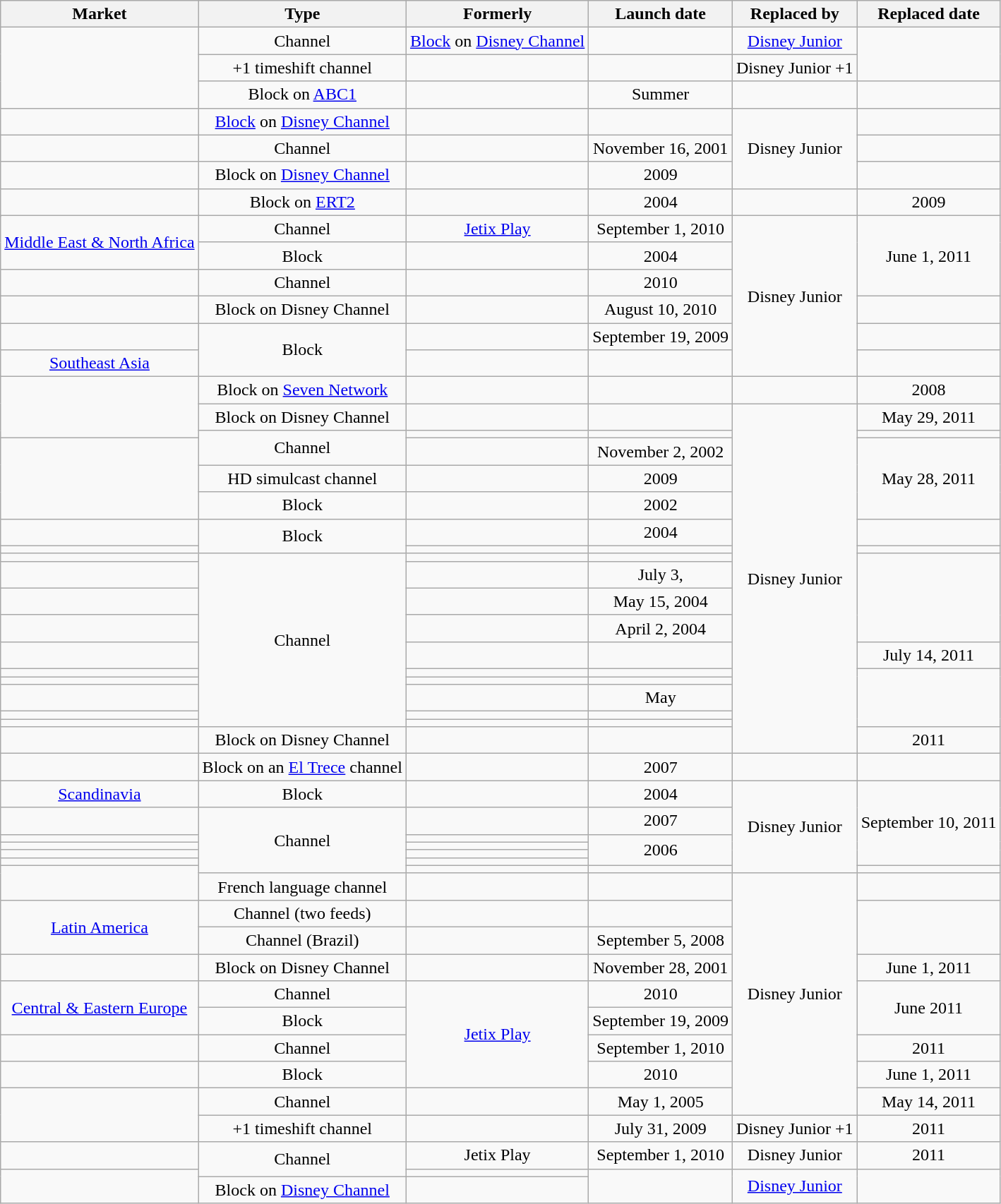<table class="wikitable sortable" style="text-align:center;">
<tr>
<th>Market</th>
<th>Type</th>
<th>Formerly</th>
<th>Launch date</th>
<th>Replaced by</th>
<th>Replaced date</th>
</tr>
<tr>
<td rowspan=3></td>
<td>Channel</td>
<td><a href='#'>Block</a> on <a href='#'>Disney Channel</a></td>
<td></td>
<td><a href='#'>Disney Junior</a></td>
<td rowspan=2></td>
</tr>
<tr>
<td>+1 timeshift channel</td>
<td></td>
<td></td>
<td>Disney Junior +1</td>
</tr>
<tr>
<td>Block on <a href='#'>ABC1</a></td>
<td></td>
<td>Summer </td>
<td></td>
<td></td>
</tr>
<tr>
<td></td>
<td><a href='#'>Block</a> on <a href='#'>Disney Channel</a></td>
<td></td>
<td></td>
<td rowspan="3">Disney Junior</td>
<td></td>
</tr>
<tr>
<td></td>
<td>Channel</td>
<td></td>
<td>November 16, 2001</td>
<td></td>
</tr>
<tr>
<td></td>
<td>Block on <a href='#'>Disney Channel</a></td>
<td></td>
<td>2009</td>
<td></td>
</tr>
<tr>
<td rowspan=2></td>
<td>Block on <a href='#'>ERT2</a></td>
<td></td>
<td>2004</td>
<td></td>
<td>2009</td>
</tr>
<tr>
<td rowspan="2">Channel</td>
<td rowspan="2"><a href='#'>Jetix Play</a></td>
<td rowspan="2">September 1, 2010</td>
<td rowspan="7">Disney Junior</td>
<td rowspan=4>June 1, 2011</td>
</tr>
<tr>
<td rowspan=2><a href='#'>Middle East & North Africa</a></td>
</tr>
<tr>
<td>Block</td>
<td></td>
<td>2004</td>
</tr>
<tr>
<td></td>
<td>Channel</td>
<td></td>
<td>2010</td>
</tr>
<tr>
<td></td>
<td>Block on Disney Channel</td>
<td></td>
<td>August 10, 2010</td>
<td></td>
</tr>
<tr>
<td></td>
<td rowspan="2">Block</td>
<td></td>
<td>September 19, 2009</td>
<td></td>
</tr>
<tr>
<td><a href='#'>Southeast Asia</a></td>
<td></td>
<td></td>
<td></td>
</tr>
<tr>
<td rowspan=3></td>
<td>Block on <a href='#'>Seven Network</a></td>
<td></td>
<td></td>
<td></td>
<td>2008</td>
</tr>
<tr>
<td>Block on Disney Channel</td>
<td></td>
<td></td>
<td rowspan="18">Disney Junior</td>
<td>May 29, 2011</td>
</tr>
<tr>
<td rowspan="2">Channel</td>
<td></td>
<td></td>
<td></td>
</tr>
<tr>
<td rowspan=3></td>
<td></td>
<td>November 2, 2002</td>
<td rowspan="3">May 28, 2011</td>
</tr>
<tr>
<td>HD simulcast channel</td>
<td></td>
<td>2009</td>
</tr>
<tr>
<td>Block</td>
<td></td>
<td>2002</td>
</tr>
<tr>
<td></td>
<td rowspan="2">Block</td>
<td></td>
<td>2004</td>
<td></td>
</tr>
<tr>
<td></td>
<td></td>
<td></td>
<td></td>
</tr>
<tr>
<td></td>
<td rowspan="10">Channel</td>
<td></td>
<td></td>
<td rowspan="4"></td>
</tr>
<tr>
<td></td>
<td></td>
<td>July 3, </td>
</tr>
<tr>
<td></td>
<td></td>
<td>May 15, 2004</td>
</tr>
<tr>
<td></td>
<td></td>
<td>April 2, 2004</td>
</tr>
<tr>
<td></td>
<td></td>
<td></td>
<td>July 14, 2011</td>
</tr>
<tr>
<td></td>
<td></td>
<td></td>
<td rowspan=5></td>
</tr>
<tr>
<td></td>
<td></td>
<td></td>
</tr>
<tr>
<td></td>
<td></td>
<td>May </td>
</tr>
<tr>
<td></td>
<td></td>
<td></td>
</tr>
<tr>
<td></td>
<td></td>
<td></td>
</tr>
<tr>
<td></td>
<td>Block on Disney Channel</td>
<td></td>
<td></td>
<td>2011</td>
</tr>
<tr>
<td></td>
<td>Block on an <a href='#'>El Trece</a> channel</td>
<td></td>
<td>2007</td>
<td></td>
<td></td>
</tr>
<tr>
<td><a href='#'>Scandinavia</a></td>
<td>Block</td>
<td></td>
<td>2004</td>
<td rowspan="7">Disney Junior</td>
<td rowspan="6">September 10, 2011</td>
</tr>
<tr>
<td></td>
<td rowspan="6">Channel</td>
<td></td>
<td>2007</td>
</tr>
<tr>
<td></td>
<td></td>
<td rowspan="4">2006</td>
</tr>
<tr>
<td></td>
<td></td>
</tr>
<tr>
<td></td>
<td></td>
</tr>
<tr>
<td></td>
<td></td>
</tr>
<tr>
<td rowspan=2><br></td>
<td></td>
<td></td>
<td></td>
</tr>
<tr>
<td>French language channel<br></td>
<td></td>
<td></td>
<td rowspan="9">Disney Junior</td>
<td></td>
</tr>
<tr>
<td rowspan="2"><a href='#'>Latin America</a></td>
<td>Channel (two feeds)</td>
<td></td>
<td></td>
<td rowspan="2"></td>
</tr>
<tr>
<td>Channel (Brazil)</td>
<td></td>
<td>September 5, 2008</td>
</tr>
<tr>
<td></td>
<td>Block on Disney Channel</td>
<td></td>
<td>November 28, 2001</td>
<td>June 1, 2011</td>
</tr>
<tr>
<td rowspan=2><a href='#'>Central & Eastern Europe</a></td>
<td>Channel</td>
<td rowspan=4><a href='#'>Jetix Play</a></td>
<td>2010</td>
<td rowspan="2">June 2011</td>
</tr>
<tr>
<td>Block</td>
<td>September 19, 2009</td>
</tr>
<tr>
<td></td>
<td>Channel</td>
<td>September 1, 2010</td>
<td>2011</td>
</tr>
<tr>
<td><br></td>
<td>Block</td>
<td>2010</td>
<td>June 1, 2011</td>
</tr>
<tr>
<td rowspan=2></td>
<td>Channel</td>
<td></td>
<td>May 1, 2005</td>
<td>May 14, 2011</td>
</tr>
<tr>
<td>+1 timeshift channel</td>
<td></td>
<td>July 31, 2009</td>
<td>Disney Junior +1</td>
<td>2011</td>
</tr>
<tr>
<td></td>
<td rowspan="2">Channel</td>
<td>Jetix Play</td>
<td>September 1, 2010</td>
<td>Disney Junior</td>
<td>2011</td>
</tr>
<tr>
<td rowspan=2><br></td>
<td></td>
<td rowspan=2></td>
<td rowspan=2><a href='#'>Disney Junior</a></td>
<td rowspan=2></td>
</tr>
<tr>
<td>Block on <a href='#'>Disney Channel</a></td>
<td></td>
</tr>
</table>
